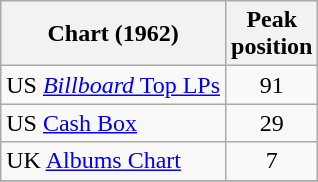<table class="wikitable">
<tr>
<th>Chart (1962)</th>
<th>Peak<br>position</th>
</tr>
<tr>
<td>US <a href='#'><em>Billboard</em> Top LPs</a></td>
<td align="center">91</td>
</tr>
<tr>
<td>US <a href='#'>Cash Box</a></td>
<td align="center">29</td>
</tr>
<tr>
<td>UK <a href='#'>Albums Chart</a></td>
<td align="center">7</td>
</tr>
<tr>
</tr>
</table>
